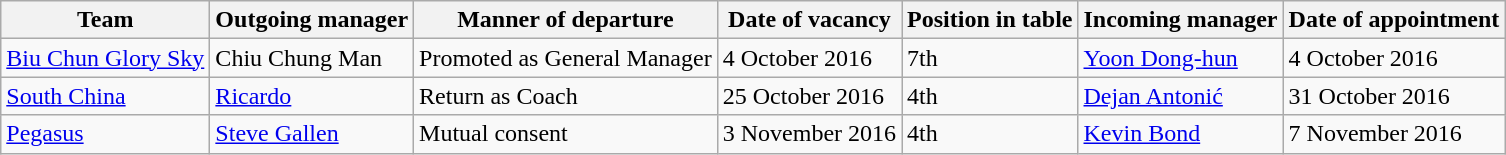<table class="wikitable">
<tr>
<th>Team</th>
<th>Outgoing manager</th>
<th>Manner of departure</th>
<th>Date of vacancy</th>
<th>Position in table</th>
<th>Incoming manager</th>
<th>Date of appointment</th>
</tr>
<tr>
<td><a href='#'>Biu Chun Glory Sky</a></td>
<td>Chiu Chung Man</td>
<td>Promoted as General Manager</td>
<td>4 October 2016</td>
<td>7th</td>
<td> <a href='#'>Yoon Dong-hun</a></td>
<td>4 October 2016</td>
</tr>
<tr>
<td><a href='#'>South China</a></td>
<td> <a href='#'>Ricardo</a></td>
<td>Return as Coach</td>
<td>25 October 2016</td>
<td>4th</td>
<td> <a href='#'>Dejan Antonić</a></td>
<td>31 October 2016</td>
</tr>
<tr>
<td><a href='#'>Pegasus</a></td>
<td> <a href='#'>Steve Gallen</a></td>
<td>Mutual consent</td>
<td>3 November 2016</td>
<td>4th</td>
<td> <a href='#'>Kevin Bond</a></td>
<td>7 November 2016</td>
</tr>
</table>
